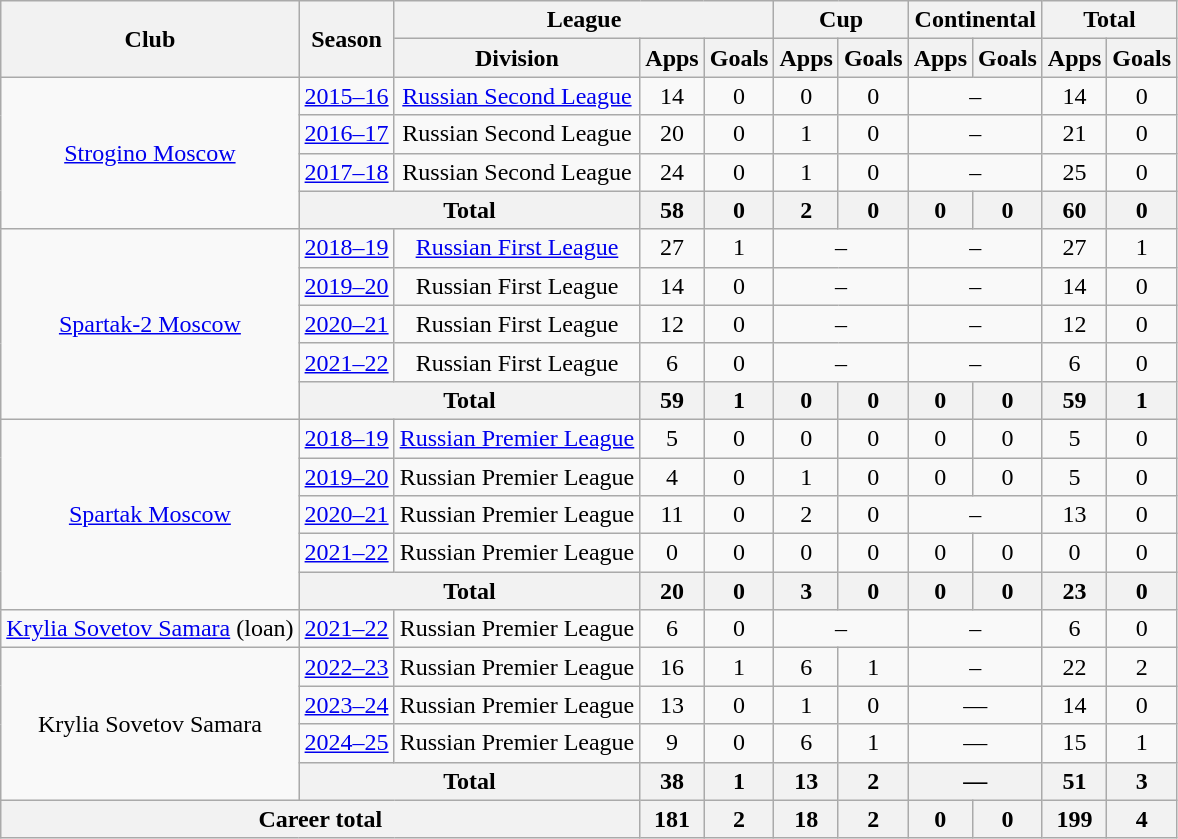<table class="wikitable" style="text-align: center;">
<tr>
<th rowspan="2">Club</th>
<th rowspan="2">Season</th>
<th colspan="3">League</th>
<th colspan="2">Cup</th>
<th colspan="2">Continental</th>
<th colspan="2">Total</th>
</tr>
<tr>
<th>Division</th>
<th>Apps</th>
<th>Goals</th>
<th>Apps</th>
<th>Goals</th>
<th>Apps</th>
<th>Goals</th>
<th>Apps</th>
<th>Goals</th>
</tr>
<tr>
<td rowspan="4"><a href='#'>Strogino Moscow</a></td>
<td><a href='#'>2015–16</a></td>
<td><a href='#'>Russian Second League</a></td>
<td>14</td>
<td>0</td>
<td>0</td>
<td>0</td>
<td colspan=2>–</td>
<td>14</td>
<td>0</td>
</tr>
<tr>
<td><a href='#'>2016–17</a></td>
<td>Russian Second League</td>
<td>20</td>
<td>0</td>
<td>1</td>
<td>0</td>
<td colspan=2>–</td>
<td>21</td>
<td>0</td>
</tr>
<tr>
<td><a href='#'>2017–18</a></td>
<td>Russian Second League</td>
<td>24</td>
<td>0</td>
<td>1</td>
<td>0</td>
<td colspan=2>–</td>
<td>25</td>
<td>0</td>
</tr>
<tr>
<th colspan=2>Total</th>
<th>58</th>
<th>0</th>
<th>2</th>
<th>0</th>
<th>0</th>
<th>0</th>
<th>60</th>
<th>0</th>
</tr>
<tr>
<td rowspan="5"><a href='#'>Spartak-2 Moscow</a></td>
<td><a href='#'>2018–19</a></td>
<td><a href='#'>Russian First League</a></td>
<td>27</td>
<td>1</td>
<td colspan=2>–</td>
<td colspan=2>–</td>
<td>27</td>
<td>1</td>
</tr>
<tr>
<td><a href='#'>2019–20</a></td>
<td>Russian First League</td>
<td>14</td>
<td>0</td>
<td colspan=2>–</td>
<td colspan=2>–</td>
<td>14</td>
<td>0</td>
</tr>
<tr>
<td><a href='#'>2020–21</a></td>
<td>Russian First League</td>
<td>12</td>
<td>0</td>
<td colspan=2>–</td>
<td colspan=2>–</td>
<td>12</td>
<td>0</td>
</tr>
<tr>
<td><a href='#'>2021–22</a></td>
<td>Russian First League</td>
<td>6</td>
<td>0</td>
<td colspan=2>–</td>
<td colspan=2>–</td>
<td>6</td>
<td>0</td>
</tr>
<tr>
<th colspan=2>Total</th>
<th>59</th>
<th>1</th>
<th>0</th>
<th>0</th>
<th>0</th>
<th>0</th>
<th>59</th>
<th>1</th>
</tr>
<tr>
<td rowspan="5"><a href='#'>Spartak Moscow</a></td>
<td><a href='#'>2018–19</a></td>
<td><a href='#'>Russian Premier League</a></td>
<td>5</td>
<td>0</td>
<td>0</td>
<td>0</td>
<td>0</td>
<td>0</td>
<td>5</td>
<td>0</td>
</tr>
<tr>
<td><a href='#'>2019–20</a></td>
<td>Russian Premier League</td>
<td>4</td>
<td>0</td>
<td>1</td>
<td>0</td>
<td>0</td>
<td>0</td>
<td>5</td>
<td>0</td>
</tr>
<tr>
<td><a href='#'>2020–21</a></td>
<td>Russian Premier League</td>
<td>11</td>
<td>0</td>
<td>2</td>
<td>0</td>
<td colspan=2>–</td>
<td>13</td>
<td>0</td>
</tr>
<tr>
<td><a href='#'>2021–22</a></td>
<td>Russian Premier League</td>
<td>0</td>
<td>0</td>
<td>0</td>
<td>0</td>
<td>0</td>
<td>0</td>
<td>0</td>
<td>0</td>
</tr>
<tr>
<th colspan=2>Total</th>
<th>20</th>
<th>0</th>
<th>3</th>
<th>0</th>
<th>0</th>
<th>0</th>
<th>23</th>
<th>0</th>
</tr>
<tr>
<td><a href='#'>Krylia Sovetov Samara</a> (loan)</td>
<td><a href='#'>2021–22</a></td>
<td>Russian Premier League</td>
<td>6</td>
<td>0</td>
<td colspan=2>–</td>
<td colspan=2>–</td>
<td>6</td>
<td>0</td>
</tr>
<tr>
<td rowspan="4">Krylia Sovetov Samara</td>
<td><a href='#'>2022–23</a></td>
<td>Russian Premier League</td>
<td>16</td>
<td>1</td>
<td>6</td>
<td>1</td>
<td colspan=2>–</td>
<td>22</td>
<td>2</td>
</tr>
<tr>
<td><a href='#'>2023–24</a></td>
<td>Russian Premier League</td>
<td>13</td>
<td>0</td>
<td>1</td>
<td>0</td>
<td colspan="2">—</td>
<td>14</td>
<td>0</td>
</tr>
<tr>
<td><a href='#'>2024–25</a></td>
<td>Russian Premier League</td>
<td>9</td>
<td>0</td>
<td>6</td>
<td>1</td>
<td colspan="2">—</td>
<td>15</td>
<td>1</td>
</tr>
<tr>
<th colspan="2">Total</th>
<th>38</th>
<th>1</th>
<th>13</th>
<th>2</th>
<th colspan="2">—</th>
<th>51</th>
<th>3</th>
</tr>
<tr>
<th colspan="3">Career total</th>
<th>181</th>
<th>2</th>
<th>18</th>
<th>2</th>
<th>0</th>
<th>0</th>
<th>199</th>
<th>4</th>
</tr>
</table>
